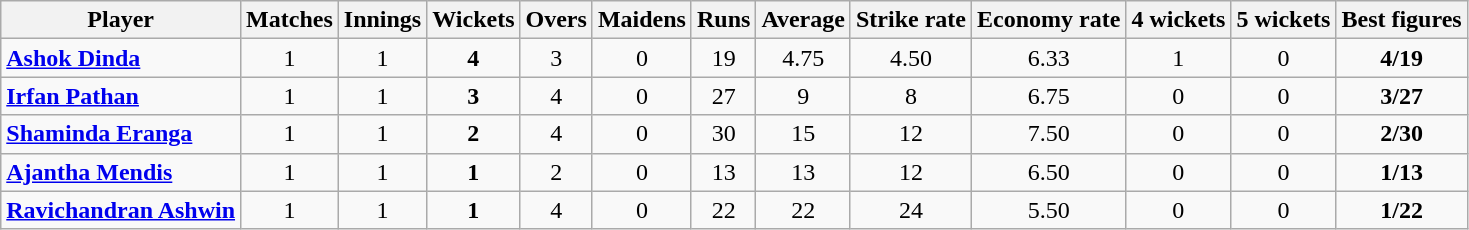<table class="wikitable" style="text-align:center">
<tr>
<th scope="col">Player</th>
<th scope="col">Matches</th>
<th scope="col">Innings</th>
<th scope="col">Wickets</th>
<th scope="col">Overs</th>
<th scope="col">Maidens</th>
<th scope="col">Runs</th>
<th scope="col">Average</th>
<th scope="col">Strike rate</th>
<th scope="col">Economy rate</th>
<th scope="col">4 wickets</th>
<th scope="col">5 wickets</th>
<th scope="col">Best figures</th>
</tr>
<tr>
<td align="left"><strong> <a href='#'>Ashok Dinda</a></strong></td>
<td>1</td>
<td>1</td>
<td><strong>4</strong></td>
<td>3</td>
<td>0</td>
<td>19</td>
<td>4.75</td>
<td>4.50</td>
<td>6.33</td>
<td>1</td>
<td>0</td>
<td><strong>4/19</strong></td>
</tr>
<tr>
<td align="left"><strong> <a href='#'>Irfan Pathan</a></strong></td>
<td>1</td>
<td>1</td>
<td><strong>3</strong></td>
<td>4</td>
<td>0</td>
<td>27</td>
<td>9</td>
<td>8</td>
<td>6.75</td>
<td>0</td>
<td>0</td>
<td><strong>3/27</strong></td>
</tr>
<tr>
<td align="left"><strong> <a href='#'>Shaminda Eranga</a></strong></td>
<td>1</td>
<td>1</td>
<td><strong>2</strong></td>
<td>4</td>
<td>0</td>
<td>30</td>
<td>15</td>
<td>12</td>
<td>7.50</td>
<td>0</td>
<td>0</td>
<td><strong>2/30</strong></td>
</tr>
<tr>
<td align="left"><strong> <a href='#'>Ajantha Mendis</a></strong></td>
<td>1</td>
<td>1</td>
<td><strong>1</strong></td>
<td>2</td>
<td>0</td>
<td>13</td>
<td>13</td>
<td>12</td>
<td>6.50</td>
<td>0</td>
<td>0</td>
<td><strong>1/13</strong></td>
</tr>
<tr>
<td align="left"><strong> <a href='#'>Ravichandran Ashwin</a></strong></td>
<td>1</td>
<td>1</td>
<td><strong>1</strong></td>
<td>4</td>
<td>0</td>
<td>22</td>
<td>22</td>
<td>24</td>
<td>5.50</td>
<td>0</td>
<td>0</td>
<td><strong>1/22</strong></td>
</tr>
</table>
